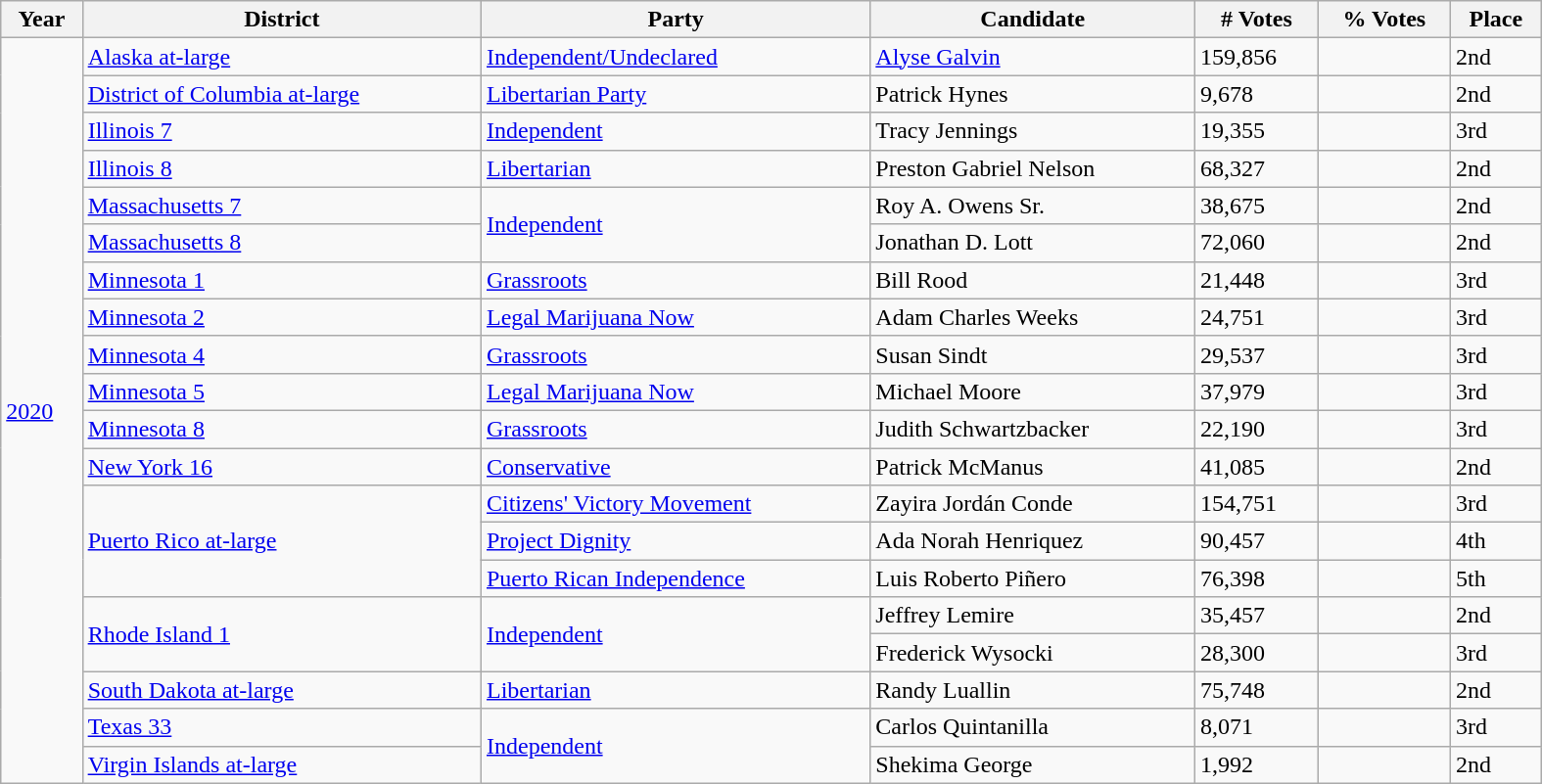<table class="wikitable sortable collapsible collapsed sortable" style="width:1050px">
<tr>
<th>Year</th>
<th>District</th>
<th>Party</th>
<th>Candidate</th>
<th># Votes</th>
<th>% Votes</th>
<th>Place</th>
</tr>
<tr>
<td rowspan=21><a href='#'>2020</a></td>
<td><a href='#'>Alaska at-large</a></td>
<td><a href='#'>Independent/Undeclared</a></td>
<td><a href='#'>Alyse Galvin</a></td>
<td>159,856</td>
<td></td>
<td>2nd</td>
</tr>
<tr>
<td><a href='#'>District of Columbia at-large</a></td>
<td><a href='#'>Libertarian Party</a></td>
<td>Patrick Hynes</td>
<td>9,678</td>
<td></td>
<td>2nd</td>
</tr>
<tr>
<td><a href='#'>Illinois 7</a></td>
<td><a href='#'>Independent</a></td>
<td>Tracy Jennings</td>
<td>19,355</td>
<td></td>
<td>3rd</td>
</tr>
<tr>
<td><a href='#'>Illinois 8</a></td>
<td><a href='#'>Libertarian</a></td>
<td>Preston Gabriel Nelson</td>
<td>68,327</td>
<td></td>
<td>2nd</td>
</tr>
<tr>
<td><a href='#'>Massachusetts 7</a></td>
<td rowspan=2><a href='#'>Independent</a></td>
<td>Roy A. Owens Sr.</td>
<td>38,675</td>
<td></td>
<td>2nd</td>
</tr>
<tr>
<td><a href='#'>Massachusetts 8</a></td>
<td>Jonathan D. Lott</td>
<td>72,060</td>
<td></td>
<td>2nd</td>
</tr>
<tr>
<td><a href='#'>Minnesota 1</a></td>
<td><a href='#'>Grassroots</a></td>
<td>Bill Rood</td>
<td>21,448</td>
<td></td>
<td>3rd</td>
</tr>
<tr>
<td><a href='#'>Minnesota 2</a></td>
<td><a href='#'>Legal Marijuana Now</a></td>
<td>Adam Charles Weeks</td>
<td>24,751</td>
<td></td>
<td>3rd</td>
</tr>
<tr>
<td><a href='#'>Minnesota 4</a></td>
<td><a href='#'>Grassroots</a></td>
<td>Susan Sindt</td>
<td>29,537</td>
<td></td>
<td>3rd</td>
</tr>
<tr>
<td><a href='#'>Minnesota 5</a></td>
<td><a href='#'>Legal Marijuana Now</a></td>
<td>Michael Moore</td>
<td>37,979</td>
<td></td>
<td>3rd</td>
</tr>
<tr>
<td><a href='#'>Minnesota 8</a></td>
<td><a href='#'>Grassroots</a></td>
<td>Judith Schwartzbacker</td>
<td>22,190</td>
<td></td>
<td>3rd</td>
</tr>
<tr>
<td><a href='#'>New York 16</a></td>
<td><a href='#'>Conservative</a></td>
<td>Patrick McManus</td>
<td>41,085</td>
<td></td>
<td>2nd</td>
</tr>
<tr>
<td rowspan=3><a href='#'>Puerto Rico at-large</a></td>
<td><a href='#'>Citizens' Victory Movement</a></td>
<td>Zayira Jordán Conde</td>
<td>154,751</td>
<td></td>
<td>3rd</td>
</tr>
<tr>
<td><a href='#'>Project Dignity</a></td>
<td>Ada Norah Henriquez</td>
<td>90,457</td>
<td></td>
<td>4th</td>
</tr>
<tr>
<td><a href='#'>Puerto Rican Independence</a></td>
<td>Luis Roberto Piñero</td>
<td>76,398</td>
<td></td>
<td>5th</td>
</tr>
<tr>
<td rowspan=2><a href='#'>Rhode Island 1</a></td>
<td rowspan=2><a href='#'>Independent</a></td>
<td>Jeffrey Lemire</td>
<td>35,457</td>
<td></td>
<td>2nd</td>
</tr>
<tr>
<td>Frederick Wysocki</td>
<td>28,300</td>
<td></td>
<td>3rd</td>
</tr>
<tr>
<td><a href='#'>South Dakota at-large</a></td>
<td><a href='#'>Libertarian</a></td>
<td>Randy Luallin</td>
<td>75,748</td>
<td></td>
<td>2nd</td>
</tr>
<tr>
<td><a href='#'>Texas 33</a></td>
<td rowspan=2><a href='#'>Independent</a></td>
<td>Carlos Quintanilla</td>
<td>8,071</td>
<td></td>
<td>3rd</td>
</tr>
<tr>
<td><a href='#'>Virgin Islands at-large</a></td>
<td>Shekima George</td>
<td>1,992</td>
<td></td>
<td>2nd</td>
</tr>
</table>
